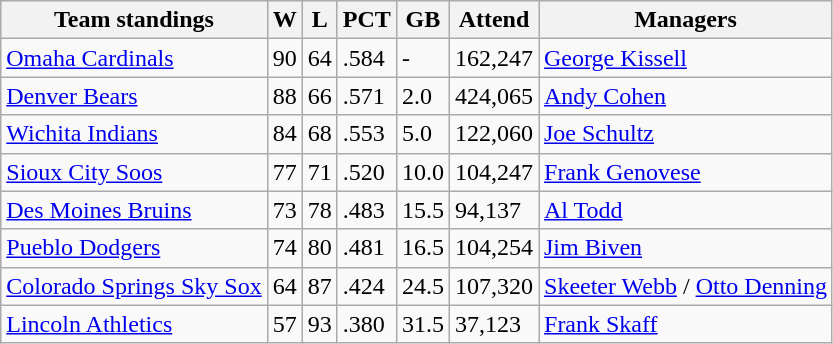<table class="wikitable">
<tr>
<th>Team standings</th>
<th>W</th>
<th>L</th>
<th>PCT</th>
<th>GB</th>
<th>Attend</th>
<th>Managers</th>
</tr>
<tr>
<td><a href='#'>Omaha Cardinals</a></td>
<td>90</td>
<td>64</td>
<td>.584</td>
<td>-</td>
<td>162,247</td>
<td><a href='#'>George Kissell</a></td>
</tr>
<tr>
<td><a href='#'>Denver Bears</a></td>
<td>88</td>
<td>66</td>
<td>.571</td>
<td>2.0</td>
<td>424,065</td>
<td><a href='#'>Andy Cohen</a></td>
</tr>
<tr>
<td><a href='#'>Wichita Indians</a></td>
<td>84</td>
<td>68</td>
<td>.553</td>
<td>5.0</td>
<td>122,060</td>
<td><a href='#'>Joe Schultz</a></td>
</tr>
<tr>
<td><a href='#'>Sioux City Soos</a></td>
<td>77</td>
<td>71</td>
<td>.520</td>
<td>10.0</td>
<td>104,247</td>
<td><a href='#'>Frank Genovese</a></td>
</tr>
<tr>
<td><a href='#'>Des Moines Bruins</a></td>
<td>73</td>
<td>78</td>
<td>.483</td>
<td>15.5</td>
<td>94,137</td>
<td><a href='#'>Al Todd</a></td>
</tr>
<tr>
<td><a href='#'>Pueblo Dodgers</a></td>
<td>74</td>
<td>80</td>
<td>.481</td>
<td>16.5</td>
<td>104,254</td>
<td><a href='#'>Jim Biven</a></td>
</tr>
<tr>
<td><a href='#'>Colorado Springs Sky Sox</a></td>
<td>64</td>
<td>87</td>
<td>.424</td>
<td>24.5</td>
<td>107,320</td>
<td><a href='#'>Skeeter Webb</a> / <a href='#'>Otto Denning</a></td>
</tr>
<tr>
<td><a href='#'>Lincoln Athletics</a></td>
<td>57</td>
<td>93</td>
<td>.380</td>
<td>31.5</td>
<td>37,123</td>
<td><a href='#'>Frank Skaff</a></td>
</tr>
</table>
